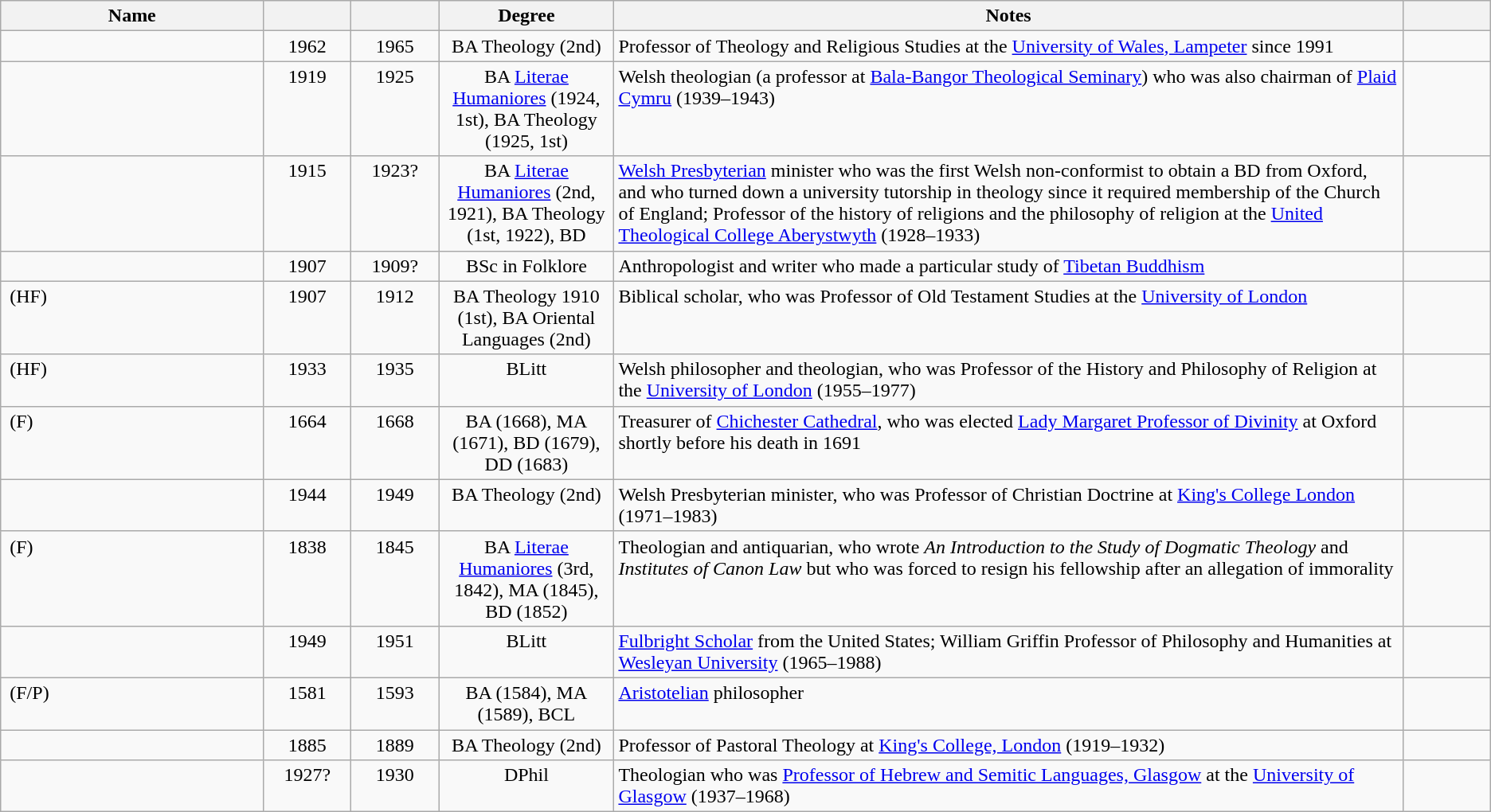<table class="wikitable sortable">
<tr>
<th width="15%">Name</th>
<th width="5%"></th>
<th width="5%"></th>
<th width="10%" class="unsortable">Degree</th>
<th width="45%" class="unsortable">Notes</th>
<th width="5%" class="unsortable"></th>
</tr>
<tr valign="top">
<td></td>
<td align="center">1962</td>
<td align="center">1965</td>
<td align="center">BA Theology (2nd)</td>
<td>Professor of Theology and Religious Studies at the <a href='#'>University of Wales, Lampeter</a> since 1991</td>
<td align="center"></td>
</tr>
<tr valign="top">
<td></td>
<td align="center">1919</td>
<td align="center">1925</td>
<td align="center">BA <a href='#'>Literae Humaniores</a> (1924, 1st), BA Theology (1925, 1st)</td>
<td>Welsh theologian (a professor at <a href='#'>Bala-Bangor Theological Seminary</a>) who was also chairman of <a href='#'>Plaid Cymru</a> (1939–1943)</td>
<td align="center"></td>
</tr>
<tr valign="top">
<td></td>
<td align="center">1915</td>
<td align="center"><span>1923</span>?</td>
<td align="center">BA <a href='#'>Literae Humaniores</a> (2nd, 1921), BA Theology (1st, 1922), BD</td>
<td><a href='#'>Welsh Presbyterian</a> minister who was the first Welsh non-conformist to obtain a BD from Oxford, and who turned down a university tutorship in theology since it required membership of the Church of England; Professor of the history of religions and the philosophy of religion at the <a href='#'>United Theological College Aberystwyth</a> (1928–1933)</td>
<td align="center"></td>
</tr>
<tr valign="top">
<td></td>
<td align="center">1907</td>
<td align="center"><span>1909</span>?</td>
<td align="center">BSc in Folklore</td>
<td>Anthropologist and writer who made a particular study of <a href='#'>Tibetan Buddhism</a></td>
<td align="center"></td>
</tr>
<tr valign="top">
<td> (HF)</td>
<td align="center">1907</td>
<td align="center">1912</td>
<td align="center">BA Theology 1910 (1st), BA Oriental Languages (2nd)</td>
<td>Biblical scholar, who was Professor of Old Testament Studies at the <a href='#'>University of London</a></td>
<td align="center"></td>
</tr>
<tr valign="top">
<td> (HF)</td>
<td align="center">1933</td>
<td align="center">1935</td>
<td align="center">BLitt</td>
<td>Welsh philosopher and theologian, who was Professor of the History and Philosophy of Religion at the <a href='#'>University of London</a> (1955–1977)</td>
<td align="center"></td>
</tr>
<tr valign="top">
<td> (F)</td>
<td align="center">1664</td>
<td align="center">1668</td>
<td align="center">BA (1668), MA (1671), BD (1679), DD (1683)</td>
<td>Treasurer of <a href='#'>Chichester Cathedral</a>, who was elected <a href='#'>Lady Margaret Professor of Divinity</a> at Oxford shortly before his death in 1691</td>
<td align="center"></td>
</tr>
<tr valign="top">
<td></td>
<td align="center">1944</td>
<td align="center">1949</td>
<td align="center">BA Theology (2nd)</td>
<td>Welsh Presbyterian minister, who was Professor of Christian Doctrine at <a href='#'>King's College London</a> (1971–1983)</td>
<td align="center"></td>
</tr>
<tr valign="top">
<td> (F)</td>
<td align="center">1838</td>
<td align="center">1845</td>
<td align="center">BA <a href='#'>Literae Humaniores</a> (3rd, 1842), MA (1845), BD (1852)</td>
<td>Theologian and antiquarian, who wrote <em>An Introduction to the Study of Dogmatic Theology</em> and <em>Institutes of Canon Law</em> but who was forced to resign his fellowship after an allegation of immorality</td>
<td align="center"></td>
</tr>
<tr valign="top">
<td></td>
<td align="center">1949</td>
<td align="center">1951</td>
<td align="center">BLitt</td>
<td><a href='#'>Fulbright Scholar</a> from the United States; William Griffin Professor of Philosophy and Humanities at <a href='#'>Wesleyan University</a> (1965–1988)</td>
<td align="center"></td>
</tr>
<tr valign="top">
<td> (F/P)</td>
<td align="center">1581</td>
<td align="center">1593</td>
<td align="center">BA (1584), MA (1589), BCL</td>
<td><a href='#'>Aristotelian</a> philosopher</td>
<td align="center"></td>
</tr>
<tr valign="top">
<td></td>
<td align="center">1885</td>
<td align="center">1889</td>
<td align="center">BA Theology (2nd)</td>
<td>Professor of Pastoral Theology at <a href='#'>King's College, London</a> (1919–1932)</td>
<td align="center"></td>
</tr>
<tr valign="top">
<td></td>
<td align="center"><span>1927</span>?</td>
<td align="center">1930</td>
<td align="center">DPhil</td>
<td>Theologian who was <a href='#'>Professor of Hebrew and Semitic Languages, Glasgow</a> at the <a href='#'>University of Glasgow</a> (1937–1968)</td>
<td align="center"></td>
</tr>
</table>
